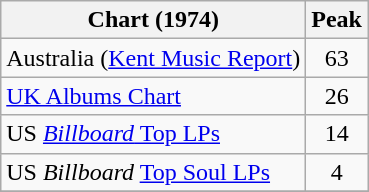<table class="wikitable">
<tr>
<th>Chart (1974)</th>
<th>Peak<br></th>
</tr>
<tr>
<td>Australia (<a href='#'>Kent Music Report</a>)</td>
<td style="text-align:center;">63</td>
</tr>
<tr>
<td><a href='#'>UK Albums Chart</a></td>
<td align="center">26</td>
</tr>
<tr>
<td>US <a href='#'><em>Billboard</em> Top LPs</a></td>
<td align="center">14</td>
</tr>
<tr>
<td>US <em>Billboard</em> <a href='#'>Top Soul LPs</a></td>
<td align="center">4</td>
</tr>
<tr>
</tr>
</table>
